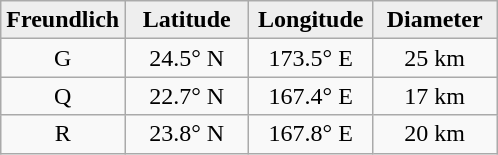<table class="wikitable">
<tr>
<th width="25%" style="background:#eeeeee;">Freundlich</th>
<th width="25%" style="background:#eeeeee;">Latitude</th>
<th width="25%" style="background:#eeeeee;">Longitude</th>
<th width="25%" style="background:#eeeeee;">Diameter</th>
</tr>
<tr>
<td align="center">G</td>
<td align="center">24.5° N</td>
<td align="center">173.5° E</td>
<td align="center">25 km</td>
</tr>
<tr>
<td align="center">Q</td>
<td align="center">22.7° N</td>
<td align="center">167.4° E</td>
<td align="center">17 km</td>
</tr>
<tr>
<td align="center">R</td>
<td align="center">23.8° N</td>
<td align="center">167.8° E</td>
<td align="center">20 km</td>
</tr>
</table>
